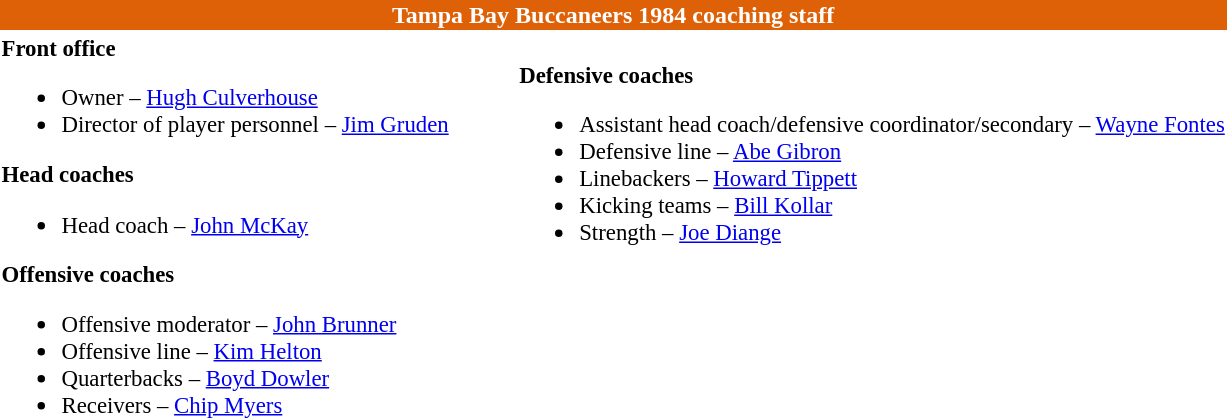<table class="toccolours" style="text-align: left;">
<tr>
<th colspan="7" style="background:#de6108; color:white; text-align:center;">Tampa Bay Buccaneers 1984 coaching staff</th>
</tr>
<tr>
<td style="font-size:95%; vertical-align:top;"><strong>Front office</strong><br><ul><li>Owner – <a href='#'>Hugh Culverhouse</a></li><li>Director of player personnel – <a href='#'>Jim Gruden</a></li></ul><strong>Head coaches</strong><ul><li>Head coach – <a href='#'>John McKay</a></li></ul><strong>Offensive coaches</strong><ul><li>Offensive moderator – <a href='#'>John Brunner</a></li><li>Offensive line – <a href='#'>Kim Helton</a></li><li>Quarterbacks – <a href='#'>Boyd Dowler</a></li><li>Receivers – <a href='#'>Chip Myers</a></li></ul></td>
<td width="35"> </td>
<td valign="top"></td>
<td style="font-size:95%; vertical-align:top;"><br><strong>Defensive coaches</strong><ul><li>Assistant head coach/defensive coordinator/secondary – <a href='#'>Wayne Fontes</a></li><li>Defensive line – <a href='#'>Abe Gibron</a></li><li>Linebackers – <a href='#'>Howard Tippett</a></li><li>Kicking teams – <a href='#'>Bill Kollar</a></li><li>Strength – <a href='#'>Joe Diange</a></li></ul></td>
</tr>
</table>
